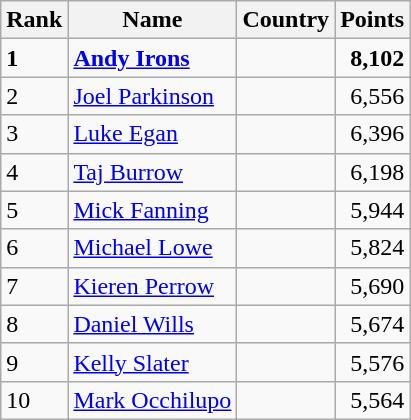<table class="wikitable">
<tr>
<th>Rank</th>
<th>Name</th>
<th>Country</th>
<th>Points</th>
</tr>
<tr>
<td><strong>1</strong></td>
<td><strong><a href='#'>Andy Irons</a></strong></td>
<td><strong></strong></td>
<td align=right><strong>8,102</strong></td>
</tr>
<tr>
<td>2</td>
<td><a href='#'>Joel Parkinson</a></td>
<td></td>
<td align=right>6,556</td>
</tr>
<tr>
<td>3</td>
<td><a href='#'>Luke Egan</a></td>
<td></td>
<td align=right>6,396</td>
</tr>
<tr>
<td>4</td>
<td><a href='#'>Taj Burrow</a></td>
<td></td>
<td align=right>6,198</td>
</tr>
<tr>
<td>5</td>
<td><a href='#'>Mick Fanning</a></td>
<td></td>
<td align=right>5,944</td>
</tr>
<tr>
<td>6</td>
<td><a href='#'>Michael Lowe</a></td>
<td></td>
<td align=right>5,824</td>
</tr>
<tr>
<td>7</td>
<td><a href='#'>Kieren Perrow</a></td>
<td></td>
<td align=right>5,690</td>
</tr>
<tr>
<td>8</td>
<td><a href='#'>Daniel Wills</a></td>
<td></td>
<td align=right>5,674</td>
</tr>
<tr>
<td>9</td>
<td><a href='#'>Kelly Slater</a></td>
<td></td>
<td align=right>5,576</td>
</tr>
<tr>
<td>10</td>
<td><a href='#'>Mark Occhilupo</a></td>
<td></td>
<td align=right>5,564</td>
</tr>
</table>
